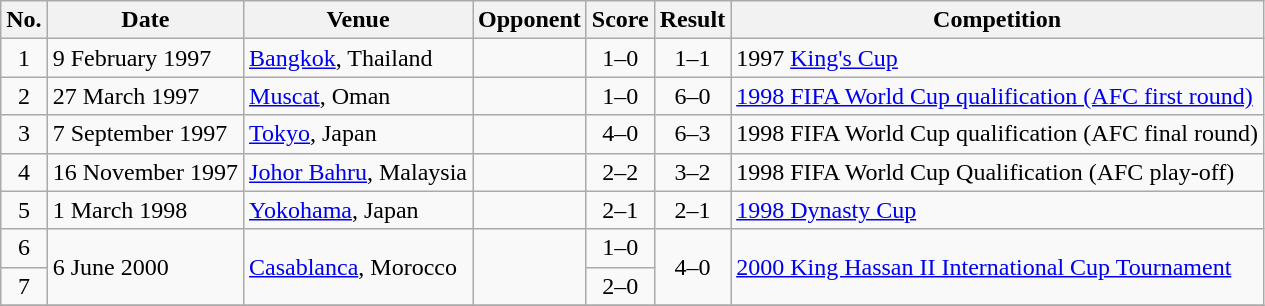<table class="wikitable sortable">
<tr>
<th scope="col">No.</th>
<th scope="col">Date</th>
<th scope="col">Venue</th>
<th scope="col">Opponent</th>
<th scope="col">Score</th>
<th scope="col">Result</th>
<th scope="col">Competition</th>
</tr>
<tr>
<td align="center">1</td>
<td>9 February 1997</td>
<td><a href='#'>Bangkok</a>, Thailand</td>
<td></td>
<td align="center">1–0</td>
<td align="center">1–1</td>
<td>1997 <a href='#'>King's Cup</a></td>
</tr>
<tr>
<td align="center">2</td>
<td>27 March 1997</td>
<td><a href='#'>Muscat</a>, Oman</td>
<td></td>
<td align="center">1–0</td>
<td align="center">6–0</td>
<td><a href='#'>1998 FIFA World Cup qualification (AFC first round)</a></td>
</tr>
<tr>
<td align="center">3</td>
<td>7 September 1997</td>
<td><a href='#'>Tokyo</a>, Japan</td>
<td></td>
<td align="center">4–0</td>
<td align="center">6–3</td>
<td>1998 FIFA World Cup qualification (AFC final round)</td>
</tr>
<tr>
<td align="center">4</td>
<td>16 November 1997</td>
<td><a href='#'>Johor Bahru</a>, Malaysia</td>
<td></td>
<td align="center">2–2</td>
<td align="center">3–2</td>
<td>1998 FIFA World Cup Qualification (AFC play-off)</td>
</tr>
<tr>
<td align="center">5</td>
<td>1 March 1998</td>
<td><a href='#'>Yokohama</a>, Japan</td>
<td></td>
<td align="center">2–1</td>
<td align="center">2–1</td>
<td><a href='#'>1998 Dynasty Cup</a></td>
</tr>
<tr>
<td align="center">6</td>
<td rowspan="2">6 June 2000</td>
<td rowspan="2"><a href='#'>Casablanca</a>, Morocco</td>
<td rowspan="2"></td>
<td align="center">1–0</td>
<td rowspan="2" style="text-align:center">4–0</td>
<td rowspan="2"><a href='#'>2000 King Hassan II International Cup Tournament</a></td>
</tr>
<tr>
<td align="center">7</td>
<td align="center">2–0</td>
</tr>
<tr>
</tr>
</table>
